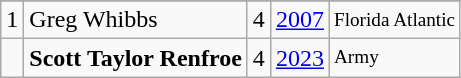<table class="wikitable">
<tr>
</tr>
<tr>
<td>1</td>
<td>Greg Whibbs</td>
<td>4</td>
<td><a href='#'>2007</a></td>
<td style="font-size:80%;">Florida Atlantic</td>
</tr>
<tr>
<td></td>
<td><strong>Scott Taylor Renfroe</strong></td>
<td>4</td>
<td><a href='#'>2023</a></td>
<td style="font-size:80%;">Army</td>
</tr>
</table>
